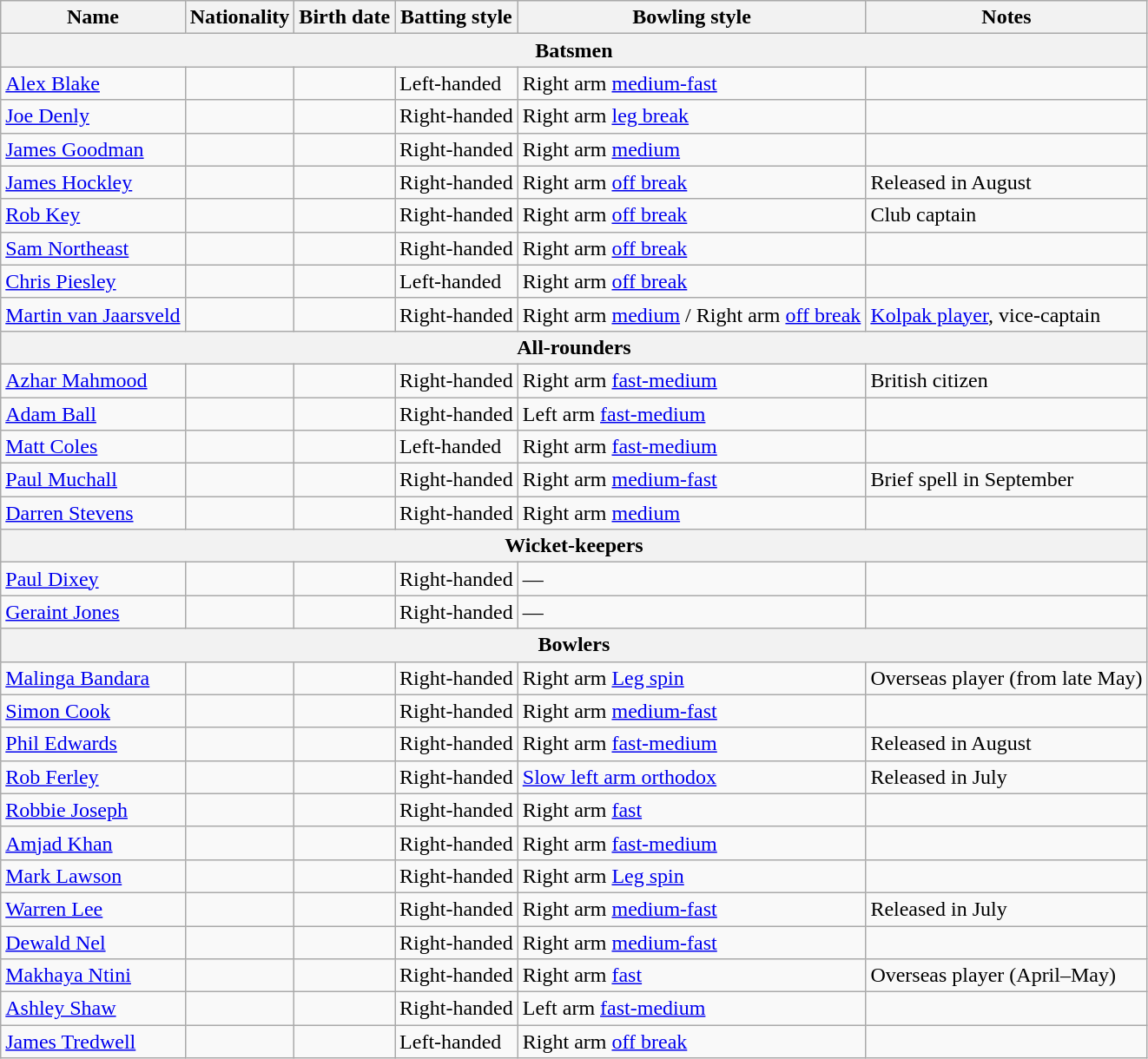<table class="wikitable">
<tr>
<th>Name</th>
<th>Nationality</th>
<th>Birth date</th>
<th>Batting style</th>
<th>Bowling style</th>
<th>Notes</th>
</tr>
<tr>
<th colspan="6">Batsmen</th>
</tr>
<tr>
<td><a href='#'>Alex Blake</a></td>
<td></td>
<td></td>
<td>Left-handed</td>
<td>Right arm <a href='#'>medium-fast</a></td>
<td></td>
</tr>
<tr>
<td><a href='#'>Joe Denly</a></td>
<td></td>
<td></td>
<td>Right-handed</td>
<td>Right arm <a href='#'>leg break</a></td>
<td></td>
</tr>
<tr>
<td><a href='#'>James Goodman</a></td>
<td></td>
<td></td>
<td>Right-handed</td>
<td>Right arm <a href='#'>medium</a></td>
<td></td>
</tr>
<tr>
<td><a href='#'>James Hockley</a></td>
<td></td>
<td></td>
<td>Right-handed</td>
<td>Right arm <a href='#'>off break</a></td>
<td>Released in August</td>
</tr>
<tr>
<td><a href='#'>Rob Key</a></td>
<td></td>
<td></td>
<td>Right-handed</td>
<td>Right arm <a href='#'>off break</a></td>
<td>Club captain</td>
</tr>
<tr>
<td><a href='#'>Sam Northeast</a></td>
<td></td>
<td></td>
<td>Right-handed</td>
<td>Right arm <a href='#'>off break</a></td>
<td></td>
</tr>
<tr>
<td><a href='#'>Chris Piesley</a></td>
<td></td>
<td></td>
<td>Left-handed</td>
<td>Right arm <a href='#'>off break</a></td>
<td></td>
</tr>
<tr>
<td><a href='#'>Martin van Jaarsveld</a></td>
<td></td>
<td></td>
<td>Right-handed</td>
<td>Right arm <a href='#'>medium</a> / Right arm <a href='#'>off break</a></td>
<td><a href='#'>Kolpak player</a>, vice-captain</td>
</tr>
<tr>
<th colspan="6">All-rounders</th>
</tr>
<tr>
<td><a href='#'>Azhar Mahmood</a></td>
<td></td>
<td></td>
<td>Right-handed</td>
<td>Right arm <a href='#'>fast-medium</a></td>
<td>British citizen</td>
</tr>
<tr>
<td><a href='#'>Adam Ball</a></td>
<td></td>
<td></td>
<td>Right-handed</td>
<td>Left arm <a href='#'>fast-medium</a></td>
<td></td>
</tr>
<tr>
<td><a href='#'>Matt Coles</a></td>
<td></td>
<td></td>
<td>Left-handed</td>
<td>Right arm <a href='#'>fast-medium</a></td>
<td></td>
</tr>
<tr>
<td><a href='#'>Paul Muchall</a></td>
<td></td>
<td></td>
<td>Right-handed</td>
<td>Right arm <a href='#'>medium-fast</a></td>
<td>Brief spell in September</td>
</tr>
<tr>
<td><a href='#'>Darren Stevens</a></td>
<td></td>
<td></td>
<td>Right-handed</td>
<td>Right arm <a href='#'>medium</a></td>
<td></td>
</tr>
<tr>
<th colspan="6">Wicket-keepers</th>
</tr>
<tr>
<td><a href='#'>Paul Dixey</a></td>
<td></td>
<td></td>
<td>Right-handed</td>
<td>—</td>
<td></td>
</tr>
<tr>
<td><a href='#'>Geraint Jones</a></td>
<td></td>
<td></td>
<td>Right-handed</td>
<td>—</td>
<td></td>
</tr>
<tr>
<th colspan="6">Bowlers</th>
</tr>
<tr>
<td><a href='#'>Malinga Bandara</a></td>
<td></td>
<td></td>
<td>Right-handed</td>
<td>Right arm <a href='#'>Leg spin</a></td>
<td>Overseas player (from late May)</td>
</tr>
<tr>
<td><a href='#'>Simon Cook</a></td>
<td></td>
<td></td>
<td>Right-handed</td>
<td>Right arm <a href='#'>medium-fast</a></td>
<td></td>
</tr>
<tr>
<td><a href='#'>Phil Edwards</a></td>
<td></td>
<td></td>
<td>Right-handed</td>
<td>Right arm <a href='#'>fast-medium</a></td>
<td>Released in August</td>
</tr>
<tr>
<td><a href='#'>Rob Ferley</a></td>
<td></td>
<td></td>
<td>Right-handed</td>
<td><a href='#'>Slow left arm orthodox</a></td>
<td>Released in July</td>
</tr>
<tr>
<td><a href='#'>Robbie Joseph</a></td>
<td></td>
<td></td>
<td>Right-handed</td>
<td>Right arm <a href='#'>fast</a></td>
<td></td>
</tr>
<tr>
<td><a href='#'>Amjad Khan</a></td>
<td></td>
<td></td>
<td>Right-handed</td>
<td>Right arm <a href='#'>fast-medium</a></td>
<td></td>
</tr>
<tr>
<td><a href='#'>Mark Lawson</a></td>
<td></td>
<td></td>
<td>Right-handed</td>
<td>Right arm <a href='#'>Leg spin</a></td>
<td></td>
</tr>
<tr>
<td><a href='#'>Warren Lee</a></td>
<td></td>
<td></td>
<td>Right-handed</td>
<td>Right arm <a href='#'>medium-fast</a></td>
<td>Released in July</td>
</tr>
<tr>
<td><a href='#'>Dewald Nel</a></td>
<td></td>
<td></td>
<td>Right-handed</td>
<td>Right arm <a href='#'>medium-fast</a></td>
<td></td>
</tr>
<tr>
<td><a href='#'>Makhaya Ntini</a></td>
<td></td>
<td></td>
<td>Right-handed</td>
<td>Right arm <a href='#'>fast</a></td>
<td>Overseas player (April–May)</td>
</tr>
<tr>
<td><a href='#'>Ashley Shaw</a></td>
<td></td>
<td></td>
<td>Right-handed</td>
<td>Left arm <a href='#'>fast-medium</a></td>
<td></td>
</tr>
<tr>
<td><a href='#'>James Tredwell</a></td>
<td></td>
<td></td>
<td>Left-handed</td>
<td>Right arm <a href='#'>off break</a></td>
<td></td>
</tr>
</table>
